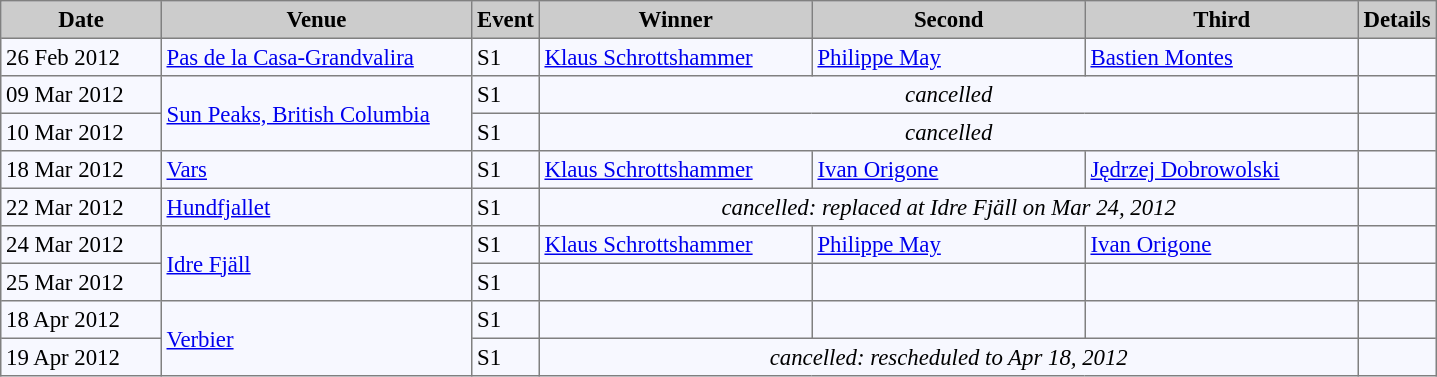<table bgcolor="#f7f8ff" cellpadding="3" cellspacing="0" border="1" style="font-size: 95%; border: gray solid 1px; border-collapse: collapse;">
<tr bgcolor="#CCCCCC">
<td align="center" width="100"><strong>Date</strong></td>
<td align="center" width="200"><strong>Venue</strong></td>
<td align="center" width="15"><strong>Event</strong></td>
<td align="center" width="175"><strong>Winner</strong></td>
<td align="center" width="175"><strong>Second</strong></td>
<td align="center" width="175"><strong>Third</strong></td>
<td align="center" width="15"><strong>Details</strong></td>
</tr>
<tr align="left">
<td>26 Feb 2012</td>
<td> <a href='#'>Pas de la Casa-Grandvalira</a></td>
<td>S1</td>
<td> <a href='#'>Klaus Schrottshammer</a></td>
<td> <a href='#'>Philippe May</a></td>
<td> <a href='#'>Bastien Montes</a></td>
<td></td>
</tr>
<tr align="left">
<td>09 Mar 2012</td>
<td rowspan=2> <a href='#'>Sun Peaks, British Columbia</a></td>
<td>S1</td>
<td colspan="3" align="center"><em>cancelled</em></td>
<td></td>
</tr>
<tr align="left">
<td>10 Mar 2012</td>
<td>S1</td>
<td colspan="3" align="center"><em>cancelled</em></td>
<td></td>
</tr>
<tr align="left">
<td>18 Mar 2012</td>
<td> <a href='#'>Vars</a></td>
<td>S1</td>
<td> <a href='#'>Klaus Schrottshammer</a></td>
<td> <a href='#'>Ivan Origone</a></td>
<td> <a href='#'>Jędrzej Dobrowolski</a></td>
<td></td>
</tr>
<tr align="left">
<td>22 Mar 2012</td>
<td> <a href='#'>Hundfjallet</a></td>
<td>S1</td>
<td colspan="3" align="center"><em>cancelled: replaced at Idre Fjäll on Mar 24, 2012</em></td>
<td></td>
</tr>
<tr align="left">
<td>24 Mar 2012</td>
<td rowspan=2> <a href='#'>Idre Fjäll</a></td>
<td>S1</td>
<td> <a href='#'>Klaus Schrottshammer</a></td>
<td> <a href='#'>Philippe May</a></td>
<td> <a href='#'>Ivan Origone</a></td>
<td></td>
</tr>
<tr align="left">
<td>25 Mar 2012</td>
<td>S1</td>
<td></td>
<td></td>
<td></td>
<td></td>
</tr>
<tr align="left">
<td>18 Apr 2012</td>
<td rowspan=2> <a href='#'>Verbier</a></td>
<td>S1</td>
<td></td>
<td></td>
<td></td>
<td></td>
</tr>
<tr align="left">
<td>19 Apr 2012</td>
<td>S1</td>
<td colspan="3" align="center"><em>cancelled: rescheduled to Apr 18, 2012</em></td>
<td></td>
</tr>
</table>
